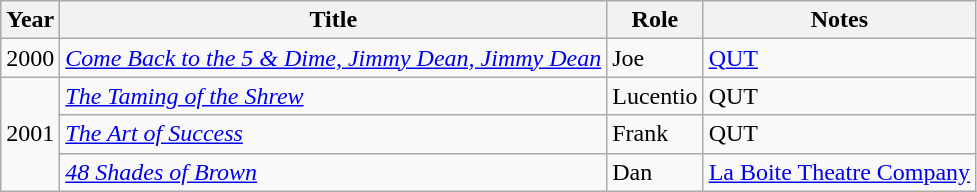<table class="wikitable">
<tr>
<th>Year</th>
<th>Title</th>
<th>Role</th>
<th>Notes</th>
</tr>
<tr>
<td>2000</td>
<td><em><a href='#'>Come Back to the 5 & Dime, Jimmy Dean, Jimmy Dean</a></em></td>
<td>Joe</td>
<td><a href='#'>QUT</a></td>
</tr>
<tr>
<td rowspan="3">2001</td>
<td><em><a href='#'>The Taming of the Shrew</a></em></td>
<td>Lucentio</td>
<td>QUT</td>
</tr>
<tr>
<td><em><a href='#'>The Art of Success</a></em></td>
<td>Frank</td>
<td>QUT</td>
</tr>
<tr>
<td><em><a href='#'>48 Shades of Brown</a></em></td>
<td>Dan</td>
<td><a href='#'>La Boite Theatre Company</a></td>
</tr>
</table>
